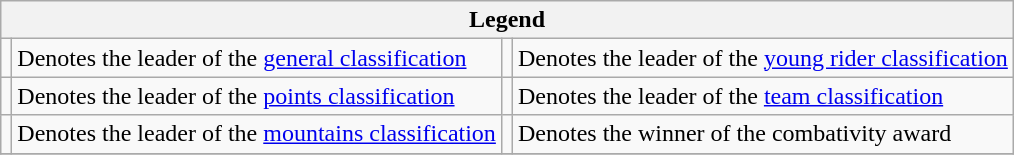<table class="wikitable">
<tr>
<th scope="col" colspan="4">Legend</th>
</tr>
<tr>
<td></td>
<td>Denotes the leader of the <a href='#'>general classification</a></td>
<td></td>
<td>Denotes the leader of the <a href='#'>young rider classification</a></td>
</tr>
<tr>
<td></td>
<td>Denotes the leader of the <a href='#'>points classification</a></td>
<td></td>
<td>Denotes the leader of the <a href='#'>team classification</a></td>
</tr>
<tr>
<td></td>
<td>Denotes the leader of the <a href='#'>mountains classification</a></td>
<td></td>
<td>Denotes the winner of the combativity award</td>
</tr>
<tr>
</tr>
</table>
